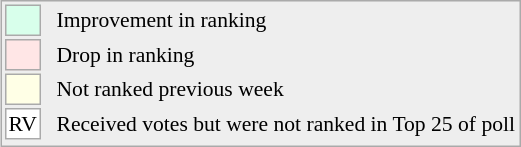<table align=right style="font-size:90%; border:1px solid #aaaaaa; white-space:nowrap; background:#eeeeee;">
<tr>
<td style="background:#d8ffeb; width:20px; border:1px solid #aaaaaa;"> </td>
<td rowspan=5> </td>
<td>Improvement in ranking</td>
</tr>
<tr>
<td style="background:#ffe6e6; width:20px; border:1px solid #aaaaaa;"> </td>
<td>Drop in ranking</td>
</tr>
<tr>
<td style="background:#ffffe6; width:20px; border:1px solid #aaaaaa;"> </td>
<td>Not ranked previous week</td>
</tr>
<tr>
<td align=center style="width:20px; border:1px solid #aaaaaa; background:white;">RV</td>
<td>Received votes but were not ranked in Top 25 of poll</td>
</tr>
<tr>
</tr>
</table>
